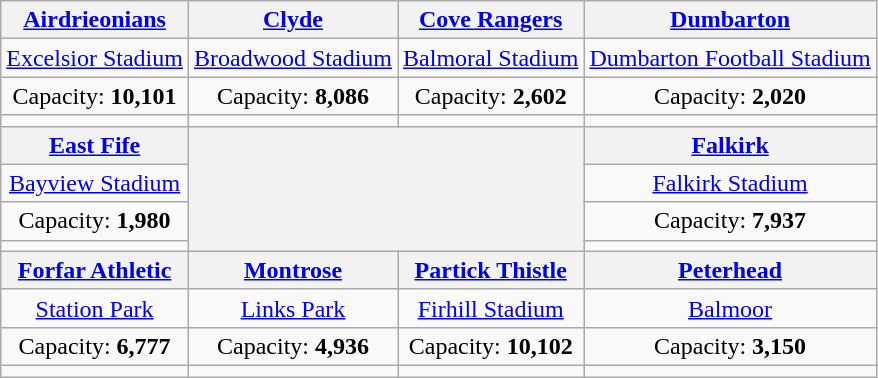<table class="wikitable" style="text-align:center">
<tr>
<th><a href='#'>Airdrieonians</a></th>
<th><a href='#'>Clyde</a></th>
<th><a href='#'>Cove Rangers</a></th>
<th><a href='#'>Dumbarton</a></th>
</tr>
<tr>
<td><a href='#'>Excelsior Stadium</a></td>
<td><a href='#'>Broadwood Stadium</a></td>
<td><a href='#'>Balmoral Stadium</a></td>
<td><a href='#'>Dumbarton Football Stadium</a></td>
</tr>
<tr>
<td>Capacity: <strong>10,101</strong></td>
<td>Capacity: <strong>8,086</strong></td>
<td>Capacity: <strong>2,602</strong></td>
<td>Capacity: <strong>2,020</strong></td>
</tr>
<tr>
<td></td>
<td></td>
<td></td>
<td></td>
</tr>
<tr>
<th><a href='#'>East Fife</a></th>
<th colspan=2 rowspan=4><br></th>
<th><a href='#'>Falkirk</a></th>
</tr>
<tr>
<td><a href='#'>Bayview Stadium</a></td>
<td><a href='#'>Falkirk Stadium</a></td>
</tr>
<tr>
<td>Capacity: <strong>1,980</strong></td>
<td>Capacity: <strong>7,937</strong></td>
</tr>
<tr>
<td></td>
<td></td>
</tr>
<tr>
<th><a href='#'>Forfar Athletic</a></th>
<th><a href='#'>Montrose</a></th>
<th><a href='#'>Partick Thistle</a></th>
<th><a href='#'>Peterhead</a></th>
</tr>
<tr>
<td><a href='#'>Station Park</a></td>
<td><a href='#'>Links Park</a></td>
<td><a href='#'>Firhill Stadium</a></td>
<td><a href='#'>Balmoor</a></td>
</tr>
<tr>
<td>Capacity: <strong>6,777</strong></td>
<td>Capacity: <strong>4,936</strong></td>
<td>Capacity: <strong>10,102</strong></td>
<td>Capacity:  <strong>3,150</strong></td>
</tr>
<tr>
<td></td>
<td></td>
<td></td>
<td></td>
</tr>
</table>
